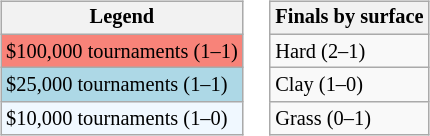<table>
<tr valign=top>
<td><br><table class=wikitable style="font-size:85%;">
<tr>
<th>Legend</th>
</tr>
<tr style="background:#f88379;">
<td>$100,000 tournaments (1–1)</td>
</tr>
<tr style="background:lightblue;">
<td>$25,000 tournaments (1–1)</td>
</tr>
<tr style="background:#f0f8ff;">
<td>$10,000 tournaments (1–0)</td>
</tr>
</table>
</td>
<td><br><table class=wikitable style="font-size:85%;">
<tr>
<th>Finals by surface</th>
</tr>
<tr>
<td>Hard (2–1)</td>
</tr>
<tr>
<td>Clay (1–0)</td>
</tr>
<tr>
<td>Grass (0–1)</td>
</tr>
</table>
</td>
</tr>
</table>
